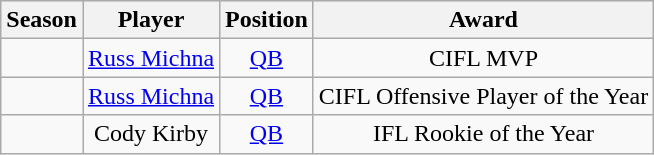<table class="wikitable" style="text-align:center">
<tr bgcolor="#efefef">
<th>Season</th>
<th>Player</th>
<th>Position</th>
<th>Award</th>
</tr>
<tr>
<td></td>
<td><a href='#'>Russ Michna</a></td>
<td><a href='#'>QB</a></td>
<td>CIFL MVP</td>
</tr>
<tr>
<td></td>
<td><a href='#'>Russ Michna</a></td>
<td><a href='#'>QB</a></td>
<td>CIFL Offensive Player of the Year</td>
</tr>
<tr>
<td></td>
<td>Cody Kirby</td>
<td><a href='#'>QB</a></td>
<td>IFL Rookie of the Year</td>
</tr>
</table>
